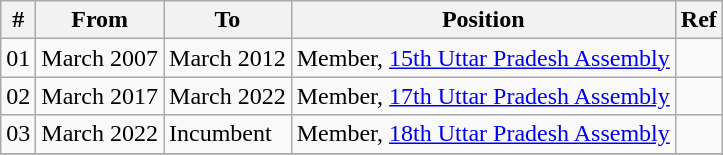<table class="wikitable sortable">
<tr>
<th>#</th>
<th>From</th>
<th>To</th>
<th>Position</th>
<th>Ref</th>
</tr>
<tr>
<td>01</td>
<td>March 2007</td>
<td>March 2012</td>
<td>Member, <a href='#'>15th Uttar Pradesh Assembly</a></td>
<td></td>
</tr>
<tr>
<td>02</td>
<td>March 2017</td>
<td>March 2022</td>
<td>Member, <a href='#'>17th Uttar Pradesh Assembly</a></td>
<td></td>
</tr>
<tr>
<td>03</td>
<td>March 2022</td>
<td>Incumbent</td>
<td>Member, <a href='#'>18th Uttar Pradesh Assembly</a></td>
<td></td>
</tr>
<tr>
</tr>
</table>
